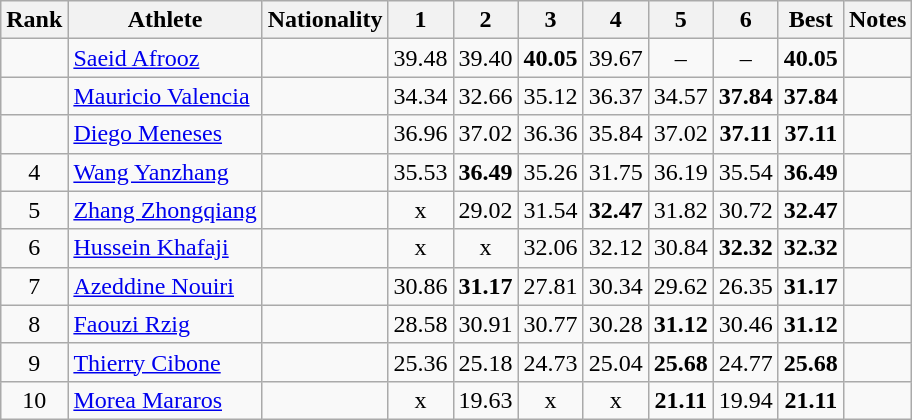<table class="wikitable sortable" style="text-align:center">
<tr>
<th>Rank</th>
<th>Athlete</th>
<th>Nationality</th>
<th>1</th>
<th>2</th>
<th>3</th>
<th>4</th>
<th>5</th>
<th>6</th>
<th>Best</th>
<th>Notes</th>
</tr>
<tr>
<td></td>
<td style="text-align:left;"><a href='#'>Saeid Afrooz</a></td>
<td style="text-align:left;"></td>
<td>39.48</td>
<td>39.40</td>
<td><strong>40.05</strong></td>
<td>39.67</td>
<td>–</td>
<td>–</td>
<td><strong>40.05</strong></td>
<td><strong></strong></td>
</tr>
<tr>
<td></td>
<td style="text-align:left;"><a href='#'>Mauricio Valencia</a></td>
<td style="text-align:left;"></td>
<td>34.34</td>
<td>32.66</td>
<td>35.12</td>
<td>36.37</td>
<td>34.57</td>
<td><strong>37.84</strong></td>
<td><strong>37.84</strong></td>
<td></td>
</tr>
<tr>
<td></td>
<td style="text-align:left;"><a href='#'>Diego Meneses</a></td>
<td style="text-align:left;"></td>
<td>36.96</td>
<td>37.02</td>
<td>36.36</td>
<td>35.84</td>
<td>37.02</td>
<td><strong>37.11</strong></td>
<td><strong>37.11</strong></td>
<td></td>
</tr>
<tr>
<td>4</td>
<td style="text-align:left;"><a href='#'>Wang Yanzhang</a></td>
<td style="text-align:left;"></td>
<td>35.53</td>
<td><strong>36.49</strong></td>
<td>35.26</td>
<td>31.75</td>
<td>36.19</td>
<td>35.54</td>
<td><strong>36.49</strong></td>
<td></td>
</tr>
<tr>
<td>5</td>
<td style="text-align:left;"><a href='#'>Zhang Zhongqiang</a></td>
<td style="text-align:left;"></td>
<td>x</td>
<td>29.02</td>
<td>31.54</td>
<td><strong>32.47</strong></td>
<td>31.82</td>
<td>30.72</td>
<td><strong>32.47</strong></td>
<td></td>
</tr>
<tr>
<td>6</td>
<td style="text-align:left;"><a href='#'>Hussein Khafaji</a></td>
<td style="text-align:left;"></td>
<td>x</td>
<td>x</td>
<td>32.06</td>
<td>32.12</td>
<td>30.84</td>
<td><strong>32.32</strong></td>
<td><strong>32.32</strong></td>
<td></td>
</tr>
<tr>
<td>7</td>
<td style="text-align:left;"><a href='#'>Azeddine Nouiri</a></td>
<td style="text-align:left;"></td>
<td>30.86</td>
<td><strong>31.17</strong></td>
<td>27.81</td>
<td>30.34</td>
<td>29.62</td>
<td>26.35</td>
<td><strong>31.17</strong></td>
<td></td>
</tr>
<tr>
<td>8</td>
<td style="text-align:left;"><a href='#'>Faouzi Rzig</a></td>
<td style="text-align:left;"></td>
<td>28.58</td>
<td>30.91</td>
<td>30.77</td>
<td>30.28</td>
<td><strong>31.12</strong></td>
<td>30.46</td>
<td><strong>31.12</strong></td>
<td></td>
</tr>
<tr>
<td>9</td>
<td style="text-align:left;"><a href='#'>Thierry Cibone</a></td>
<td style="text-align:left;"></td>
<td>25.36</td>
<td>25.18</td>
<td>24.73</td>
<td>25.04</td>
<td><strong>25.68</strong></td>
<td>24.77</td>
<td><strong>25.68</strong></td>
<td></td>
</tr>
<tr>
<td>10</td>
<td style="text-align:left;"><a href='#'>Morea Mararos</a></td>
<td style="text-align:left;"></td>
<td>x</td>
<td>19.63</td>
<td>x</td>
<td>x</td>
<td><strong>21.11</strong></td>
<td>19.94</td>
<td><strong>21.11</strong></td>
<td></td>
</tr>
</table>
